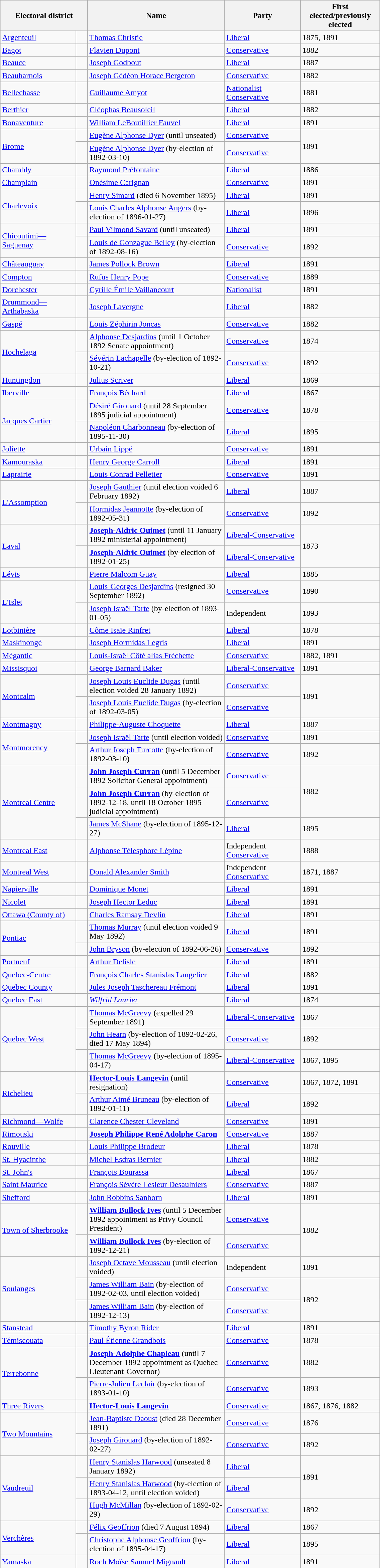<table class="wikitable" style="width:60%;">
<tr>
<th colspan="2" style="width:23%;">Electoral district</th>
<th>Name</th>
<th width=20%>Party</th>
<th>First elected/previously elected</th>
</tr>
<tr>
<td width=20%><a href='#'>Argenteuil</a></td>
<td></td>
<td><a href='#'>Thomas Christie</a></td>
<td><a href='#'>Liberal</a></td>
<td>1875, 1891</td>
</tr>
<tr>
<td><a href='#'>Bagot</a></td>
<td></td>
<td><a href='#'>Flavien Dupont</a></td>
<td><a href='#'>Conservative</a></td>
<td>1882</td>
</tr>
<tr>
<td><a href='#'>Beauce</a></td>
<td></td>
<td><a href='#'>Joseph Godbout</a></td>
<td><a href='#'>Liberal</a></td>
<td>1887</td>
</tr>
<tr>
<td><a href='#'>Beauharnois</a></td>
<td></td>
<td><a href='#'>Joseph Gédéon Horace Bergeron</a></td>
<td><a href='#'>Conservative</a></td>
<td>1882</td>
</tr>
<tr>
<td><a href='#'>Bellechasse</a></td>
<td></td>
<td><a href='#'>Guillaume Amyot</a></td>
<td><a href='#'>Nationalist Conservative</a></td>
<td>1881</td>
</tr>
<tr>
<td><a href='#'>Berthier</a></td>
<td></td>
<td><a href='#'>Cléophas Beausoleil</a></td>
<td><a href='#'>Liberal</a></td>
<td>1882</td>
</tr>
<tr>
<td><a href='#'>Bonaventure</a></td>
<td></td>
<td><a href='#'>William LeBoutillier Fauvel</a></td>
<td><a href='#'>Liberal</a></td>
<td>1891</td>
</tr>
<tr>
<td rowspan=2><a href='#'>Brome</a></td>
<td></td>
<td><a href='#'>Eugène Alphonse Dyer</a> (until unseated)</td>
<td><a href='#'>Conservative</a></td>
<td rowspan=2>1891</td>
</tr>
<tr>
<td></td>
<td><a href='#'>Eugène Alphonse Dyer</a> (by-election of 1892-03-10)</td>
<td><a href='#'>Conservative</a></td>
</tr>
<tr>
<td><a href='#'>Chambly</a></td>
<td></td>
<td><a href='#'>Raymond Préfontaine</a></td>
<td><a href='#'>Liberal</a></td>
<td>1886</td>
</tr>
<tr>
<td><a href='#'>Champlain</a></td>
<td></td>
<td><a href='#'>Onésime Carignan</a></td>
<td><a href='#'>Conservative</a></td>
<td>1891</td>
</tr>
<tr>
<td rowspan=2><a href='#'>Charlevoix</a></td>
<td></td>
<td><a href='#'>Henry Simard</a> (died 6 November 1895)</td>
<td><a href='#'>Liberal</a></td>
<td>1891</td>
</tr>
<tr>
<td></td>
<td><a href='#'>Louis Charles Alphonse Angers</a> (by-election of 1896-01-27)</td>
<td><a href='#'>Liberal</a></td>
<td>1896</td>
</tr>
<tr>
<td rowspan=2><a href='#'>Chicoutimi—Saguenay</a></td>
<td></td>
<td><a href='#'>Paul Vilmond Savard</a> (until unseated)</td>
<td><a href='#'>Liberal</a></td>
<td>1891</td>
</tr>
<tr>
<td></td>
<td><a href='#'>Louis de Gonzague Belley</a> (by-election of 1892-08-16)</td>
<td><a href='#'>Conservative</a></td>
<td>1892</td>
</tr>
<tr>
<td><a href='#'>Châteauguay</a></td>
<td></td>
<td><a href='#'>James Pollock Brown</a></td>
<td><a href='#'>Liberal</a></td>
<td>1891</td>
</tr>
<tr>
<td><a href='#'>Compton</a></td>
<td></td>
<td><a href='#'>Rufus Henry Pope</a></td>
<td><a href='#'>Conservative</a></td>
<td>1889</td>
</tr>
<tr>
<td><a href='#'>Dorchester</a></td>
<td></td>
<td><a href='#'>Cyrille Émile Vaillancourt</a></td>
<td><a href='#'>Nationalist</a></td>
<td>1891</td>
</tr>
<tr>
<td><a href='#'>Drummond—Arthabaska</a></td>
<td></td>
<td><a href='#'>Joseph Lavergne</a></td>
<td><a href='#'>Liberal</a></td>
<td>1882</td>
</tr>
<tr>
<td><a href='#'>Gaspé</a></td>
<td></td>
<td><a href='#'>Louis Zéphirin Joncas</a></td>
<td><a href='#'>Conservative</a></td>
<td>1882</td>
</tr>
<tr>
<td rowspan=2><a href='#'>Hochelaga</a></td>
<td></td>
<td><a href='#'>Alphonse Desjardins</a> (until 1 October 1892 Senate appointment)</td>
<td><a href='#'>Conservative</a></td>
<td>1874</td>
</tr>
<tr>
<td></td>
<td><a href='#'>Sévérin Lachapelle</a> (by-election of 1892-10-21)</td>
<td><a href='#'>Conservative</a></td>
<td>1892</td>
</tr>
<tr>
<td><a href='#'>Huntingdon</a></td>
<td></td>
<td><a href='#'>Julius Scriver</a></td>
<td><a href='#'>Liberal</a></td>
<td>1869</td>
</tr>
<tr>
<td><a href='#'>Iberville</a></td>
<td></td>
<td><a href='#'>François Béchard</a></td>
<td><a href='#'>Liberal</a></td>
<td>1867</td>
</tr>
<tr>
<td rowspan=2><a href='#'>Jacques Cartier</a></td>
<td></td>
<td><a href='#'>Désiré Girouard</a> (until 28 September 1895 judicial appointment)</td>
<td><a href='#'>Conservative</a></td>
<td>1878</td>
</tr>
<tr>
<td></td>
<td><a href='#'>Napoléon Charbonneau</a> (by-election of 1895-11-30)</td>
<td><a href='#'>Liberal</a></td>
<td>1895</td>
</tr>
<tr>
<td><a href='#'>Joliette</a></td>
<td></td>
<td><a href='#'>Urbain Lippé</a></td>
<td><a href='#'>Conservative</a></td>
<td>1891</td>
</tr>
<tr>
<td><a href='#'>Kamouraska</a></td>
<td></td>
<td><a href='#'>Henry George Carroll</a></td>
<td><a href='#'>Liberal</a></td>
<td>1891</td>
</tr>
<tr>
<td><a href='#'>Laprairie</a></td>
<td></td>
<td><a href='#'>Louis Conrad Pelletier</a></td>
<td><a href='#'>Conservative</a></td>
<td>1891</td>
</tr>
<tr>
<td rowspan=2><a href='#'>L'Assomption</a></td>
<td></td>
<td><a href='#'>Joseph Gauthier</a> (until election voided 6 February 1892)</td>
<td><a href='#'>Liberal</a></td>
<td>1887</td>
</tr>
<tr>
<td></td>
<td><a href='#'>Hormidas Jeannotte</a> (by-election of 1892-05-31)</td>
<td><a href='#'>Conservative</a></td>
<td>1892</td>
</tr>
<tr>
<td rowspan=2><a href='#'>Laval</a></td>
<td></td>
<td><strong><a href='#'>Joseph-Aldric Ouimet</a></strong> (until 11 January 1892 ministerial appointment) </td>
<td><a href='#'>Liberal-Conservative</a></td>
<td rowspan=2>1873</td>
</tr>
<tr>
<td></td>
<td><strong><a href='#'>Joseph-Aldric Ouimet</a></strong> (by-election of 1892-01-25)</td>
<td><a href='#'>Liberal-Conservative</a></td>
</tr>
<tr>
<td><a href='#'>Lévis</a></td>
<td></td>
<td><a href='#'>Pierre Malcom Guay</a></td>
<td><a href='#'>Liberal</a></td>
<td>1885</td>
</tr>
<tr>
<td rowspan=2><a href='#'>L'Islet</a></td>
<td></td>
<td><a href='#'>Louis-Georges Desjardins</a> (resigned 30 September 1892)</td>
<td><a href='#'>Conservative</a></td>
<td>1890</td>
</tr>
<tr>
<td></td>
<td><a href='#'>Joseph Israël Tarte</a> (by-election of 1893-01-05)</td>
<td>Independent</td>
<td>1893</td>
</tr>
<tr>
<td><a href='#'>Lotbinière</a></td>
<td></td>
<td><a href='#'>Côme Isaïe Rinfret</a></td>
<td><a href='#'>Liberal</a></td>
<td>1878</td>
</tr>
<tr>
<td><a href='#'>Maskinongé</a></td>
<td></td>
<td><a href='#'>Joseph Hormidas Legris</a></td>
<td><a href='#'>Liberal</a></td>
<td>1891</td>
</tr>
<tr>
<td><a href='#'>Mégantic</a></td>
<td></td>
<td><a href='#'>Louis-Israël Côté alias Fréchette</a></td>
<td><a href='#'>Conservative</a></td>
<td>1882, 1891</td>
</tr>
<tr>
<td><a href='#'>Missisquoi</a></td>
<td></td>
<td><a href='#'>George Barnard Baker</a></td>
<td><a href='#'>Liberal-Conservative</a></td>
<td>1891</td>
</tr>
<tr>
<td rowspan=2><a href='#'>Montcalm</a></td>
<td></td>
<td><a href='#'>Joseph Louis Euclide Dugas</a> (until election voided 28 January 1892)</td>
<td><a href='#'>Conservative</a></td>
<td rowspan=2>1891</td>
</tr>
<tr>
<td></td>
<td><a href='#'>Joseph Louis Euclide Dugas</a> (by-election of 1892-03-05)</td>
<td><a href='#'>Conservative</a></td>
</tr>
<tr>
<td><a href='#'>Montmagny</a></td>
<td></td>
<td><a href='#'>Philippe-Auguste Choquette</a></td>
<td><a href='#'>Liberal</a></td>
<td>1887</td>
</tr>
<tr>
<td rowspan=2><a href='#'>Montmorency</a></td>
<td></td>
<td><a href='#'>Joseph Israël Tarte</a> (until election voided)</td>
<td><a href='#'>Conservative</a></td>
<td>1891</td>
</tr>
<tr>
<td></td>
<td><a href='#'>Arthur Joseph Turcotte</a> (by-election of 1892-03-10)</td>
<td><a href='#'>Conservative</a></td>
<td>1892</td>
</tr>
<tr>
<td rowspan=3><a href='#'>Montreal Centre</a></td>
<td></td>
<td><strong><a href='#'>John Joseph Curran</a></strong> (until 5 December 1892 Solicitor General appointment)</td>
<td><a href='#'>Conservative</a></td>
<td rowspan=2>1882</td>
</tr>
<tr>
<td></td>
<td><strong><a href='#'>John Joseph Curran</a></strong> (by-election of 1892-12-18, until 18 October 1895 judicial appointment)</td>
<td><a href='#'>Conservative</a></td>
</tr>
<tr>
<td></td>
<td><a href='#'>James McShane</a> (by-election of 1895-12-27)</td>
<td><a href='#'>Liberal</a></td>
<td>1895</td>
</tr>
<tr>
<td><a href='#'>Montreal East</a></td>
<td></td>
<td><a href='#'>Alphonse Télesphore Lépine</a></td>
<td>Independent <a href='#'>Conservative</a></td>
<td>1888</td>
</tr>
<tr>
<td><a href='#'>Montreal West</a></td>
<td></td>
<td><a href='#'>Donald Alexander Smith</a></td>
<td>Independent <a href='#'>Conservative</a></td>
<td>1871, 1887</td>
</tr>
<tr>
<td><a href='#'>Napierville</a></td>
<td></td>
<td><a href='#'>Dominique Monet</a></td>
<td><a href='#'>Liberal</a></td>
<td>1891</td>
</tr>
<tr>
<td><a href='#'>Nicolet</a></td>
<td></td>
<td><a href='#'>Joseph Hector Leduc</a></td>
<td><a href='#'>Liberal</a></td>
<td>1891</td>
</tr>
<tr>
<td><a href='#'>Ottawa (County of)</a></td>
<td></td>
<td><a href='#'>Charles Ramsay Devlin</a></td>
<td><a href='#'>Liberal</a></td>
<td>1891</td>
</tr>
<tr>
<td rowspan=2><a href='#'>Pontiac</a></td>
<td></td>
<td><a href='#'>Thomas Murray</a> (until election voided 9 May 1892)</td>
<td><a href='#'>Liberal</a></td>
<td>1891</td>
</tr>
<tr>
<td></td>
<td><a href='#'>John Bryson</a> (by-election of 1892-06-26)</td>
<td><a href='#'>Conservative</a></td>
<td>1892</td>
</tr>
<tr>
<td><a href='#'>Portneuf</a></td>
<td></td>
<td><a href='#'>Arthur Delisle</a></td>
<td><a href='#'>Liberal</a></td>
<td>1891</td>
</tr>
<tr>
<td><a href='#'>Quebec-Centre</a></td>
<td></td>
<td><a href='#'>François Charles Stanislas Langelier</a></td>
<td><a href='#'>Liberal</a></td>
<td>1882</td>
</tr>
<tr>
<td><a href='#'>Quebec County</a></td>
<td></td>
<td><a href='#'>Jules Joseph Taschereau Frémont</a></td>
<td><a href='#'>Liberal</a></td>
<td>1891</td>
</tr>
<tr>
<td><a href='#'>Quebec East</a></td>
<td></td>
<td><em><a href='#'>Wilfrid Laurier</a></em></td>
<td><a href='#'>Liberal</a></td>
<td>1874</td>
</tr>
<tr>
<td rowspan=3><a href='#'>Quebec West</a></td>
<td></td>
<td><a href='#'>Thomas McGreevy</a> (expelled 29 September 1891)</td>
<td><a href='#'>Liberal-Conservative</a></td>
<td>1867</td>
</tr>
<tr>
<td></td>
<td><a href='#'>John Hearn</a> (by-election of 1892-02-26, died 17 May 1894)</td>
<td><a href='#'>Conservative</a></td>
<td>1892</td>
</tr>
<tr>
<td></td>
<td><a href='#'>Thomas McGreevy</a> (by-election of 1895-04-17)</td>
<td><a href='#'>Liberal-Conservative</a></td>
<td>1867, 1895</td>
</tr>
<tr>
<td rowspan=2><a href='#'>Richelieu</a></td>
<td></td>
<td><strong><a href='#'>Hector-Louis Langevin</a></strong> (until resignation)</td>
<td><a href='#'>Conservative</a></td>
<td>1867, 1872, 1891</td>
</tr>
<tr>
<td></td>
<td><a href='#'>Arthur Aimé Bruneau</a> (by-election of 1892-01-11)</td>
<td><a href='#'>Liberal</a></td>
<td>1892</td>
</tr>
<tr>
<td><a href='#'>Richmond—Wolfe</a></td>
<td></td>
<td><a href='#'>Clarence Chester Cleveland</a></td>
<td><a href='#'>Conservative</a></td>
<td>1891</td>
</tr>
<tr>
<td><a href='#'>Rimouski</a></td>
<td></td>
<td><strong><a href='#'>Joseph Philippe René Adolphe Caron</a></strong></td>
<td><a href='#'>Conservative</a></td>
<td>1887</td>
</tr>
<tr>
<td><a href='#'>Rouville</a></td>
<td></td>
<td><a href='#'>Louis Philippe Brodeur</a></td>
<td><a href='#'>Liberal</a></td>
<td>1878</td>
</tr>
<tr>
<td><a href='#'>St. Hyacinthe</a></td>
<td></td>
<td><a href='#'>Michel Esdras Bernier</a></td>
<td><a href='#'>Liberal</a></td>
<td>1882</td>
</tr>
<tr>
<td><a href='#'>St. John's</a></td>
<td></td>
<td><a href='#'>François Bourassa</a></td>
<td><a href='#'>Liberal</a></td>
<td>1867</td>
</tr>
<tr>
<td><a href='#'>Saint Maurice</a></td>
<td></td>
<td><a href='#'>François Sévère Lesieur Desaulniers</a></td>
<td><a href='#'>Conservative</a></td>
<td>1887</td>
</tr>
<tr>
<td><a href='#'>Shefford</a></td>
<td></td>
<td><a href='#'>John Robbins Sanborn</a></td>
<td><a href='#'>Liberal</a></td>
<td>1891</td>
</tr>
<tr>
<td rowspan=2><a href='#'>Town of Sherbrooke</a></td>
<td></td>
<td><strong><a href='#'>William Bullock Ives</a></strong> (until 5 December 1892 appointment as Privy Council President)</td>
<td><a href='#'>Conservative</a></td>
<td rowspan=2>1882</td>
</tr>
<tr>
<td></td>
<td><strong><a href='#'>William Bullock Ives</a></strong> (by-election of 1892-12-21)</td>
<td><a href='#'>Conservative</a></td>
</tr>
<tr>
<td rowspan=3><a href='#'>Soulanges</a></td>
<td></td>
<td><a href='#'>Joseph Octave Mousseau</a> (until election voided)</td>
<td>Independent</td>
<td>1891</td>
</tr>
<tr>
<td></td>
<td><a href='#'>James William Bain</a> (by-election of 1892-02-03, until election voided)</td>
<td><a href='#'>Conservative</a></td>
<td rowspan=2>1892</td>
</tr>
<tr>
<td></td>
<td><a href='#'>James William Bain</a> (by-election of 1892-12-13)</td>
<td><a href='#'>Conservative</a></td>
</tr>
<tr>
<td><a href='#'>Stanstead</a></td>
<td></td>
<td><a href='#'>Timothy Byron Rider</a></td>
<td><a href='#'>Liberal</a></td>
<td>1891</td>
</tr>
<tr>
<td><a href='#'>Témiscouata</a></td>
<td></td>
<td><a href='#'>Paul Étienne Grandbois</a></td>
<td><a href='#'>Conservative</a></td>
<td>1878</td>
</tr>
<tr>
<td rowspan=2><a href='#'>Terrebonne</a></td>
<td></td>
<td><strong><a href='#'>Joseph-Adolphe Chapleau</a></strong> (until 7 December 1892 appointment as Quebec Lieutenant-Governor)</td>
<td><a href='#'>Conservative</a></td>
<td>1882</td>
</tr>
<tr>
<td></td>
<td><a href='#'>Pierre-Julien Leclair</a> (by-election of 1893-01-10)</td>
<td><a href='#'>Conservative</a></td>
<td>1893</td>
</tr>
<tr>
<td><a href='#'>Three Rivers</a></td>
<td></td>
<td><strong><a href='#'>Hector-Louis Langevin</a></strong></td>
<td><a href='#'>Conservative</a></td>
<td>1867, 1876, 1882</td>
</tr>
<tr>
<td rowspan=2><a href='#'>Two Mountains</a></td>
<td></td>
<td><a href='#'>Jean-Baptiste Daoust</a> (died 28 December 1891)</td>
<td><a href='#'>Conservative</a></td>
<td>1876</td>
</tr>
<tr>
<td></td>
<td><a href='#'>Joseph Girouard</a> (by-election of 1892-02-27)</td>
<td><a href='#'>Conservative</a></td>
<td>1892</td>
</tr>
<tr>
<td rowspan=3><a href='#'>Vaudreuil</a></td>
<td></td>
<td><a href='#'>Henry Stanislas Harwood</a> (unseated 8 January 1892)</td>
<td><a href='#'>Liberal</a></td>
<td rowspan=2>1891</td>
</tr>
<tr>
<td></td>
<td><a href='#'>Henry Stanislas Harwood</a> (by-election of 1893-04-12, until election voided)</td>
<td><a href='#'>Liberal</a></td>
</tr>
<tr>
<td></td>
<td><a href='#'>Hugh McMillan</a> (by-election of 1892-02-29)</td>
<td><a href='#'>Conservative</a></td>
<td>1892</td>
</tr>
<tr>
<td rowspan=2><a href='#'>Verchères</a></td>
<td></td>
<td><a href='#'>Félix Geoffrion</a> (died 7 August 1894)</td>
<td><a href='#'>Liberal</a></td>
<td>1867</td>
</tr>
<tr>
<td></td>
<td><a href='#'>Christophe Alphonse Geoffrion</a> (by-election of 1895-04-17)</td>
<td><a href='#'>Liberal</a></td>
<td>1895</td>
</tr>
<tr>
<td><a href='#'>Yamaska</a></td>
<td></td>
<td><a href='#'>Roch Moïse Samuel Mignault</a></td>
<td><a href='#'>Liberal</a></td>
<td>1891</td>
</tr>
</table>
